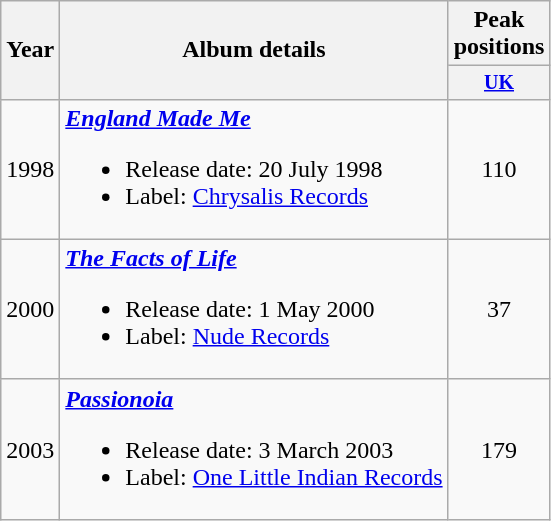<table class="wikitable" style="text-align:center;">
<tr>
<th rowspan="2">Year</th>
<th rowspan="2">Album details</th>
<th>Peak positions</th>
</tr>
<tr style="font-size:smaller;">
<th style="width:50px;"><a href='#'>UK</a><br></th>
</tr>
<tr>
<td>1998</td>
<td style="text-align:left;"><strong><em><a href='#'>England Made Me</a></em></strong><br><ul><li>Release date: 20 July 1998</li><li>Label: <a href='#'>Chrysalis Records</a></li></ul></td>
<td>110</td>
</tr>
<tr>
<td>2000</td>
<td style="text-align:left;"><strong><em><a href='#'>The Facts of Life</a></em></strong><br><ul><li>Release date: 1 May 2000</li><li>Label: <a href='#'>Nude Records</a></li></ul></td>
<td>37</td>
</tr>
<tr>
<td>2003</td>
<td style="text-align:left;"><strong><em><a href='#'>Passionoia</a></em></strong><br><ul><li>Release date: 3 March 2003</li><li>Label: <a href='#'>One Little Indian Records</a></li></ul></td>
<td>179</td>
</tr>
</table>
